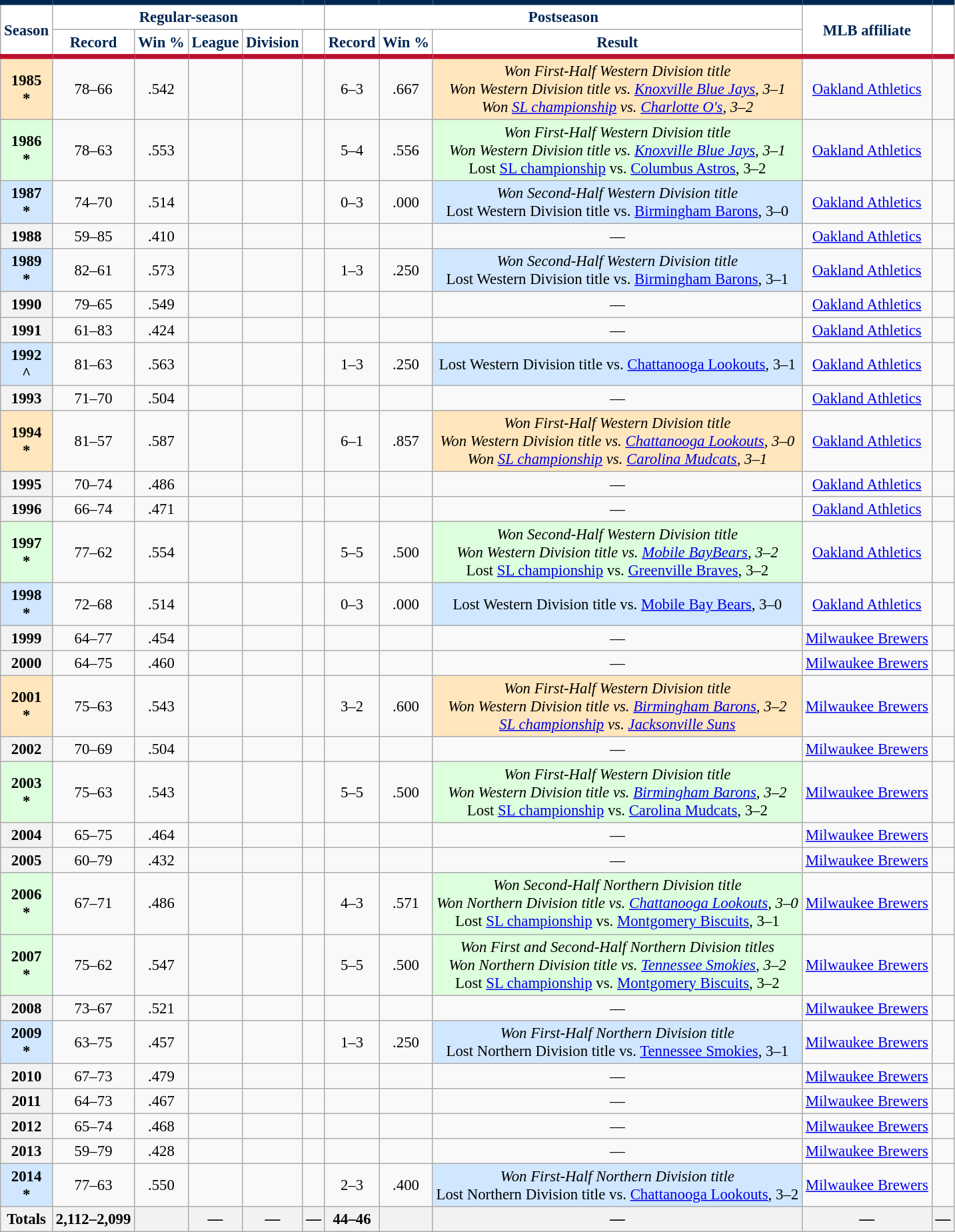<table class="wikitable sortable plainrowheaders" style="font-size: 95%; text-align:center;">
<tr>
<th rowspan="2" scope="col" style="background-color:#ffffff; border-top:#002754 5px solid; border-bottom:#bd1130 5px solid; color:#002754">Season</th>
<th colspan="5" scope="col" style="background-color:#ffffff; border-top:#002754 5px solid; color:#002754">Regular-season</th>
<th colspan="3" scope="col" style="background-color:#ffffff; border-top:#002754 5px solid; color:#002754 ">Postseason</th>
<th rowspan="2" scope="col" style="background-color:#ffffff; border-top:#002754 5px solid; border-bottom:#bd1130 5px solid; color:#002754">MLB affiliate</th>
<th rowspan="2" class="unsortable" scope="col" style="background-color:#ffffff; border-top:#002754 5px solid; border-bottom:#bd1130 5px solid; color:#002754"></th>
</tr>
<tr>
<th scope="col" style="background-color:#ffffff; border-bottom:#bd1130 5px solid; color:#002754">Record</th>
<th scope="col" style="background-color:#ffffff; border-bottom:#bd1130 5px solid; color:#002754">Win %</th>
<th scope="col" style="background-color:#ffffff; border-bottom:#bd1130 5px solid; color:#002754">League</th>
<th scope="col" style="background-color:#ffffff; border-bottom:#bd1130 5px solid; color:#002754">Division</th>
<th scope="col" style="background-color:#ffffff; border-bottom:#bd1130 5px solid; color:#002754"></th>
<th scope="col" style="background-color:#ffffff; border-bottom:#bd1130 5px solid; color:#002754">Record</th>
<th scope="col" style="background-color:#ffffff; border-bottom:#bd1130 5px solid; color:#002754">Win %</th>
<th class="unsortable" scope="col" style="background-color:#ffffff; border-bottom:#bd1130 5px solid; color:#002754">Result</th>
</tr>
<tr>
<th scope="row" style="text-align:center; background-color:#FFE6BD">1985<br>*  </th>
<td>78–66</td>
<td>.542</td>
<td></td>
<td></td>
<td></td>
<td>6–3</td>
<td>.667</td>
<td style="background-color:#FFE6BD"><em>Won First-Half Western Division title<br>Won Western Division title vs. <a href='#'>Knoxville Blue Jays</a>, 3–1<br>Won <a href='#'>SL championship</a> vs. <a href='#'>Charlotte O's</a>, 3–2</em></td>
<td><a href='#'>Oakland Athletics</a></td>
<td></td>
</tr>
<tr>
<th scope="row" style="text-align:center; background-color:#DDFFDD">1986<br>* </th>
<td>78–63</td>
<td>.553</td>
<td></td>
<td></td>
<td></td>
<td>5–4</td>
<td>.556</td>
<td style="background-color:#DDFFDD"><em>Won First-Half Western Division title<br>Won Western Division title vs. <a href='#'>Knoxville Blue Jays</a>, 3–1</em><br>Lost <a href='#'>SL championship</a> vs. <a href='#'>Columbus Astros</a>, 3–2</td>
<td><a href='#'>Oakland Athletics</a></td>
<td></td>
</tr>
<tr>
<th scope="row" style="text-align:center; background-color:#D0E7FF">1987<br>*</th>
<td>74–70</td>
<td>.514</td>
<td></td>
<td></td>
<td></td>
<td>0–3</td>
<td>.000</td>
<td style="background-color:#D0E7FF"><em>Won Second-Half Western Division title</em><br>Lost Western Division title vs. <a href='#'>Birmingham Barons</a>, 3–0</td>
<td><a href='#'>Oakland Athletics</a></td>
<td></td>
</tr>
<tr>
<th scope="row" style="text-align:center">1988</th>
<td>59–85</td>
<td>.410</td>
<td></td>
<td></td>
<td></td>
<td></td>
<td></td>
<td>—</td>
<td><a href='#'>Oakland Athletics</a></td>
<td></td>
</tr>
<tr>
<th scope="row" style="text-align:center; background-color:#D0E7FF">1989<br>*</th>
<td>82–61</td>
<td>.573</td>
<td></td>
<td></td>
<td></td>
<td>1–3</td>
<td>.250</td>
<td style="background-color:#D0E7FF"><em>Won Second-Half Western Division title</em><br>Lost Western Division title vs. <a href='#'>Birmingham Barons</a>, 3–1</td>
<td><a href='#'>Oakland Athletics</a></td>
<td></td>
</tr>
<tr>
<th scope="row" style="text-align:center">1990</th>
<td>79–65</td>
<td>.549</td>
<td></td>
<td></td>
<td></td>
<td></td>
<td></td>
<td>—</td>
<td><a href='#'>Oakland Athletics</a></td>
<td></td>
</tr>
<tr>
<th scope="row" style="text-align:center">1991</th>
<td>61–83</td>
<td>.424</td>
<td></td>
<td></td>
<td></td>
<td></td>
<td></td>
<td>—</td>
<td><a href='#'>Oakland Athletics</a></td>
<td></td>
</tr>
<tr>
<th scope="row" style="text-align:center; background-color:#D0E7FF">1992<br>^</th>
<td>81–63</td>
<td>.563</td>
<td></td>
<td></td>
<td></td>
<td>1–3</td>
<td>.250</td>
<td style="background-color:#D0E7FF">Lost Western Division title vs. <a href='#'>Chattanooga Lookouts</a>, 3–1</td>
<td><a href='#'>Oakland Athletics</a></td>
<td></td>
</tr>
<tr>
<th scope="row" style="text-align:center">1993</th>
<td>71–70</td>
<td>.504</td>
<td></td>
<td></td>
<td></td>
<td></td>
<td></td>
<td>—</td>
<td><a href='#'>Oakland Athletics</a></td>
<td></td>
</tr>
<tr>
<th scope="row" style="text-align:center; background-color:#FFE6BD">1994<br>*  </th>
<td>81–57</td>
<td>.587</td>
<td></td>
<td></td>
<td></td>
<td>6–1</td>
<td>.857</td>
<td style="background-color:#FFE6BD"><em>Won First-Half Western Division title<br>Won Western Division title vs. <a href='#'>Chattanooga Lookouts</a>, 3–0<br>Won <a href='#'>SL championship</a> vs. <a href='#'>Carolina Mudcats</a>, 3–1</em></td>
<td><a href='#'>Oakland Athletics</a></td>
<td></td>
</tr>
<tr>
<th scope="row" style="text-align:center">1995</th>
<td>70–74</td>
<td>.486</td>
<td></td>
<td></td>
<td></td>
<td></td>
<td></td>
<td>—</td>
<td><a href='#'>Oakland Athletics</a></td>
<td></td>
</tr>
<tr>
<th scope="row" style="text-align:center">1996</th>
<td>66–74</td>
<td>.471</td>
<td></td>
<td></td>
<td></td>
<td></td>
<td></td>
<td>—</td>
<td><a href='#'>Oakland Athletics</a></td>
<td></td>
</tr>
<tr>
<th scope="row" style="text-align:center; background-color:#DDFFDD">1997<br> *</th>
<td>77–62</td>
<td>.554</td>
<td></td>
<td></td>
<td></td>
<td>5–5</td>
<td>.500</td>
<td style="background-color:#DDFFDD"><em>Won Second-Half Western Division title<br>Won Western Division title vs. <a href='#'>Mobile BayBears</a>, 3–2</em><br>Lost <a href='#'>SL championship</a> vs. <a href='#'>Greenville Braves</a>, 3–2</td>
<td><a href='#'>Oakland Athletics</a></td>
<td></td>
</tr>
<tr>
<th scope="row" style="text-align:center; background-color:#D0E7FF">1998<br>*</th>
<td>72–68</td>
<td>.514</td>
<td></td>
<td></td>
<td></td>
<td>0–3</td>
<td>.000</td>
<td style="background-color:#D0E7FF">Lost Western Division title vs. <a href='#'>Mobile Bay Bears</a>, 3–0</td>
<td><a href='#'>Oakland Athletics</a></td>
<td></td>
</tr>
<tr>
<th scope="row" style="text-align:center">1999</th>
<td>64–77</td>
<td>.454</td>
<td></td>
<td></td>
<td></td>
<td></td>
<td></td>
<td>—</td>
<td><a href='#'>Milwaukee Brewers</a></td>
<td></td>
</tr>
<tr>
<th scope="row" style="text-align:center">2000</th>
<td>64–75</td>
<td>.460</td>
<td></td>
<td></td>
<td></td>
<td></td>
<td></td>
<td>—</td>
<td><a href='#'>Milwaukee Brewers</a></td>
<td></td>
</tr>
<tr>
<th scope="row" style="text-align:center; background-color:#FFE6BD">2001<br>*  </th>
<td>75–63</td>
<td>.543</td>
<td></td>
<td></td>
<td></td>
<td>3–2</td>
<td>.600</td>
<td style="background-color:#FFE6BD"><em>Won First-Half Western Division title<br>Won Western Division title vs. <a href='#'>Birmingham Barons</a>, 3–2<br><a href='#'>SL championship</a> vs. <a href='#'>Jacksonville Suns</a></em></td>
<td><a href='#'>Milwaukee Brewers</a></td>
<td></td>
</tr>
<tr>
<th scope="row" style="text-align:center">2002</th>
<td>70–69</td>
<td>.504</td>
<td></td>
<td></td>
<td></td>
<td></td>
<td></td>
<td>—</td>
<td><a href='#'>Milwaukee Brewers</a></td>
<td></td>
</tr>
<tr>
<th scope="row" style="text-align:center; background-color:#DDFFDD">2003<br>* </th>
<td>75–63</td>
<td>.543</td>
<td></td>
<td></td>
<td></td>
<td>5–5</td>
<td>.500</td>
<td style="background-color:#DDFFDD"><em>Won First-Half Western Division title<br>Won Western Division title vs. <a href='#'>Birmingham Barons</a>, 3–2</em><br>Lost <a href='#'>SL championship</a> vs. <a href='#'>Carolina Mudcats</a>, 3–2</td>
<td><a href='#'>Milwaukee Brewers</a></td>
<td></td>
</tr>
<tr>
<th scope="row" style="text-align:center">2004</th>
<td>65–75</td>
<td>.464</td>
<td></td>
<td></td>
<td></td>
<td></td>
<td></td>
<td>—</td>
<td><a href='#'>Milwaukee Brewers</a></td>
<td></td>
</tr>
<tr>
<th scope="row" style="text-align:center">2005</th>
<td>60–79</td>
<td>.432</td>
<td></td>
<td></td>
<td></td>
<td></td>
<td></td>
<td>—</td>
<td><a href='#'>Milwaukee Brewers</a></td>
<td></td>
</tr>
<tr>
<th scope="row" style="text-align:center; background-color:#DDFFDD">2006<br>* </th>
<td>67–71</td>
<td>.486</td>
<td></td>
<td></td>
<td></td>
<td>4–3</td>
<td>.571</td>
<td style="background-color:#DDFFDD"><em>Won Second-Half Northern Division title<br>Won Northern Division title vs. <a href='#'>Chattanooga Lookouts</a>, 3–0</em><br>Lost <a href='#'>SL championship</a> vs. <a href='#'>Montgomery Biscuits</a>, 3–1</td>
<td><a href='#'>Milwaukee Brewers</a></td>
<td></td>
</tr>
<tr>
<th scope="row" style="text-align:center; background-color:#DDFFDD">2007<br>* </th>
<td>75–62</td>
<td>.547</td>
<td></td>
<td></td>
<td></td>
<td>5–5</td>
<td>.500</td>
<td style="background-color:#DDFFDD"><em>Won First and Second-Half Northern Division titles<br>Won Northern Division title vs. <a href='#'>Tennessee Smokies</a>, 3–2</em><br>Lost <a href='#'>SL championship</a> vs. <a href='#'>Montgomery Biscuits</a>, 3–2</td>
<td><a href='#'>Milwaukee Brewers</a></td>
<td></td>
</tr>
<tr>
<th scope="row" style="text-align:center">2008</th>
<td>73–67</td>
<td>.521</td>
<td></td>
<td></td>
<td></td>
<td></td>
<td></td>
<td>—</td>
<td><a href='#'>Milwaukee Brewers</a></td>
<td></td>
</tr>
<tr>
<th scope="row" style="text-align:center; background-color:#D0E7FF">2009<br>*</th>
<td>63–75</td>
<td>.457</td>
<td></td>
<td></td>
<td></td>
<td>1–3</td>
<td>.250</td>
<td style="background-color:#D0E7FF"><em>Won First-Half Northern Division title</em><br>Lost Northern Division title vs. <a href='#'>Tennessee Smokies</a>, 3–1</td>
<td><a href='#'>Milwaukee Brewers</a></td>
<td></td>
</tr>
<tr>
<th scope="row" style="text-align:center">2010</th>
<td>67–73</td>
<td>.479</td>
<td></td>
<td></td>
<td></td>
<td></td>
<td></td>
<td>—</td>
<td><a href='#'>Milwaukee Brewers</a></td>
<td></td>
</tr>
<tr>
<th scope="row" style="text-align:center">2011</th>
<td>64–73</td>
<td>.467</td>
<td></td>
<td></td>
<td></td>
<td></td>
<td></td>
<td>—</td>
<td><a href='#'>Milwaukee Brewers</a></td>
<td></td>
</tr>
<tr>
<th scope="row" style="text-align:center">2012</th>
<td>65–74</td>
<td>.468</td>
<td></td>
<td></td>
<td></td>
<td></td>
<td></td>
<td>—</td>
<td><a href='#'>Milwaukee Brewers</a></td>
<td></td>
</tr>
<tr>
<th scope="row" style="text-align:center">2013</th>
<td>59–79</td>
<td>.428</td>
<td></td>
<td></td>
<td></td>
<td></td>
<td></td>
<td>—</td>
<td><a href='#'>Milwaukee Brewers</a></td>
<td></td>
</tr>
<tr>
<th scope="row" style="text-align:center; background-color:#D0E7FF">2014<br>*</th>
<td>77–63</td>
<td>.550</td>
<td></td>
<td></td>
<td></td>
<td>2–3</td>
<td>.400</td>
<td style="background-color:#D0E7FF"><em>Won First-Half Northern Division title</em><br>Lost Northern Division title vs. <a href='#'>Chattanooga Lookouts</a>, 3–2</td>
<td><a href='#'>Milwaukee Brewers</a></td>
<td></td>
</tr>
<tr class="sortbottom">
<th scope="row" style="text-align:center"><strong>Totals</strong></th>
<th>2,112–2,099</th>
<th></th>
<th>—</th>
<th>—</th>
<th>—</th>
<th>44–46</th>
<th></th>
<th>—</th>
<th>—</th>
<th>—</th>
</tr>
</table>
